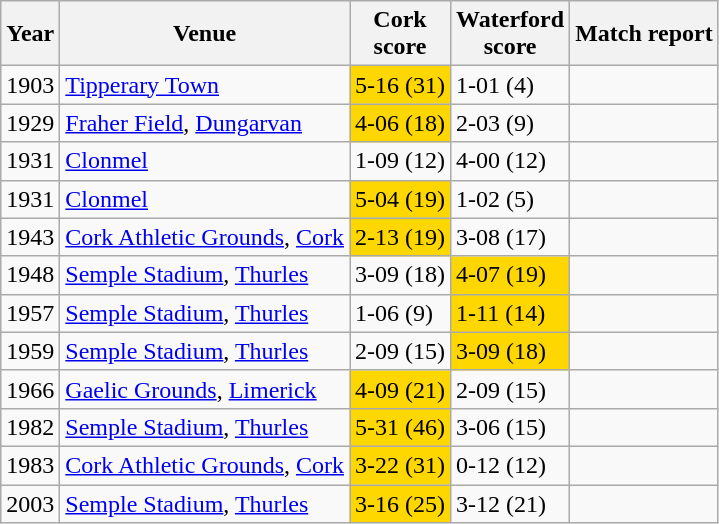<table class="wikitable">
<tr>
<th>Year</th>
<th>Venue</th>
<th>Cork <br> score</th>
<th>Waterford <br> score</th>
<th>Match report</th>
</tr>
<tr>
<td>1903</td>
<td><a href='#'>Tipperary Town</a></td>
<td style="background:gold;">5-16 (31)</td>
<td>1-01 (4)</td>
<td></td>
</tr>
<tr>
<td>1929</td>
<td><a href='#'>Fraher Field</a>, <a href='#'>Dungarvan</a></td>
<td style="background:gold;">4-06 (18)</td>
<td>2-03 (9)</td>
<td></td>
</tr>
<tr>
<td>1931</td>
<td><a href='#'>Clonmel</a></td>
<td>1-09 (12)</td>
<td>4-00 (12)</td>
<td></td>
</tr>
<tr>
<td>1931</td>
<td><a href='#'>Clonmel</a></td>
<td style="background:gold;">5-04 (19)</td>
<td>1-02 (5)</td>
<td></td>
</tr>
<tr>
<td>1943</td>
<td><a href='#'>Cork Athletic Grounds</a>, <a href='#'>Cork</a></td>
<td style="background:gold;">2-13 (19)</td>
<td>3-08 (17)</td>
<td></td>
</tr>
<tr>
<td>1948</td>
<td><a href='#'>Semple Stadium</a>, <a href='#'>Thurles</a></td>
<td>3-09 (18)</td>
<td style="background:gold;">4-07 (19)</td>
<td></td>
</tr>
<tr>
<td>1957</td>
<td><a href='#'>Semple Stadium</a>, <a href='#'>Thurles</a></td>
<td>1-06 (9)</td>
<td style="background:gold;">1-11 (14)</td>
<td></td>
</tr>
<tr>
<td>1959</td>
<td><a href='#'>Semple Stadium</a>, <a href='#'>Thurles</a></td>
<td>2-09 (15)</td>
<td style="background:gold;">3-09 (18)</td>
<td></td>
</tr>
<tr>
<td>1966</td>
<td><a href='#'>Gaelic Grounds</a>, <a href='#'>Limerick</a></td>
<td style="background:gold;">4-09 (21)</td>
<td>2-09 (15)</td>
<td></td>
</tr>
<tr>
<td>1982</td>
<td><a href='#'>Semple Stadium</a>, <a href='#'>Thurles</a></td>
<td style="background:gold;">5-31 (46)</td>
<td>3-06 (15)</td>
<td></td>
</tr>
<tr>
<td>1983</td>
<td><a href='#'>Cork Athletic Grounds</a>, <a href='#'>Cork</a></td>
<td style="background:gold;">3-22 (31)</td>
<td>0-12 (12)</td>
<td></td>
</tr>
<tr>
<td>2003</td>
<td><a href='#'>Semple Stadium</a>, <a href='#'>Thurles</a></td>
<td style="background:gold;">3-16 (25)</td>
<td>3-12 (21)</td>
<td></td>
</tr>
</table>
